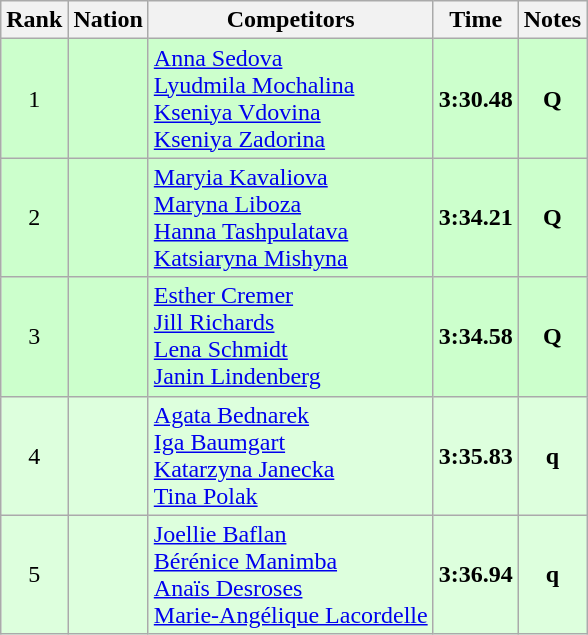<table class="wikitable sortable" style="text-align:center">
<tr>
<th>Rank</th>
<th>Nation</th>
<th>Competitors</th>
<th>Time</th>
<th>Notes</th>
</tr>
<tr bgcolor=ccffcc>
<td>1</td>
<td align=left></td>
<td align=left><a href='#'>Anna Sedova</a><br><a href='#'>Lyudmila Mochalina</a><br><a href='#'>Kseniya Vdovina</a><br><a href='#'>Kseniya Zadorina</a></td>
<td><strong>3:30.48</strong></td>
<td><strong>Q</strong></td>
</tr>
<tr bgcolor=ccffcc>
<td>2</td>
<td align=left></td>
<td align=left><a href='#'>Maryia Kavaliova</a><br><a href='#'>Maryna Liboza</a><br><a href='#'>Hanna Tashpulatava</a><br><a href='#'>Katsiaryna Mishyna</a></td>
<td><strong>3:34.21</strong></td>
<td><strong>Q</strong></td>
</tr>
<tr bgcolor=ccffcc>
<td>3</td>
<td align=left></td>
<td align=left><a href='#'>Esther Cremer</a><br><a href='#'>Jill Richards</a><br><a href='#'>Lena Schmidt</a><br><a href='#'>Janin Lindenberg</a></td>
<td><strong>3:34.58</strong></td>
<td><strong>Q</strong></td>
</tr>
<tr bgcolor=ddffdd>
<td>4</td>
<td align=left></td>
<td align=left><a href='#'>Agata Bednarek</a><br><a href='#'>Iga Baumgart</a><br><a href='#'>Katarzyna Janecka</a><br><a href='#'>Tina Polak</a></td>
<td><strong>3:35.83</strong></td>
<td><strong>q</strong></td>
</tr>
<tr bgcolor=ddffdd>
<td>5</td>
<td align=left></td>
<td align=left><a href='#'>Joellie Baflan</a><br><a href='#'>Bérénice Manimba</a><br><a href='#'>Anaïs Desroses</a><br><a href='#'>Marie-Angélique Lacordelle</a></td>
<td><strong>3:36.94</strong></td>
<td><strong>q</strong></td>
</tr>
</table>
